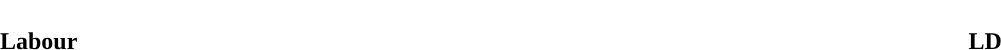<table style="width:100%; text-align:center;">
<tr style="color:white;">
<td style="background:"><strong>94</strong></td>
<td style="background:"><strong>2</strong></td>
</tr>
<tr>
<td><span><strong>Labour</strong></span></td>
<td><span><strong>LD</strong></span></td>
</tr>
</table>
